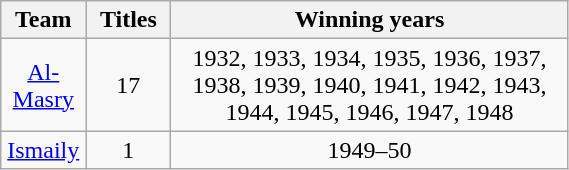<table class="wikitable" style="text-align:center;" width=30%>
<tr>
<th style="width:15%;">Team</th>
<th style="width:15%;">Titles</th>
<th style="width:800%;">Winning years</th>
</tr>
<tr>
<td><a href='#'>Al-Masry</a></td>
<td>17</td>
<td>1932, 1933, 1934, 1935, 1936, 1937, 1938, 1939, 1940, 1941, 1942, 1943, 1944, 1945, 1946, 1947, 1948</td>
</tr>
<tr>
<td><a href='#'>Ismaily</a></td>
<td>1</td>
<td>1949–50</td>
</tr>
</table>
